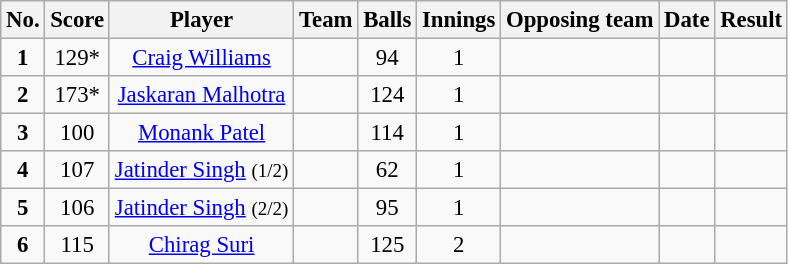<table class="wikitable" style="font-size:95%">
<tr>
<th>No.</th>
<th>Score</th>
<th>Player</th>
<th>Team</th>
<th>Balls</th>
<th>Innings</th>
<th>Opposing team</th>
<th>Date</th>
<th>Result</th>
</tr>
<tr align="center";>
<td><strong>1</strong></td>
<td>129*</td>
<td><a href='#'>Craig Williams</a></td>
<td></td>
<td> 94</td>
<td>1</td>
<td></td>
<td></td>
<td></td>
</tr>
<tr align="center";>
<td><strong>2</strong></td>
<td>173*</td>
<td><a href='#'>Jaskaran Malhotra</a></td>
<td></td>
<td> 124</td>
<td>1</td>
<td></td>
<td></td>
<td></td>
</tr>
<tr align="center";>
<td><strong>3</strong></td>
<td>100</td>
<td><a href='#'>Monank Patel</a></td>
<td></td>
<td> 114</td>
<td>1</td>
<td></td>
<td></td>
<td></td>
</tr>
<tr align="center";>
<td><strong>4</strong></td>
<td>107</td>
<td><a href='#'>Jatinder Singh</a> <small>(1/2)</small></td>
<td></td>
<td> 62</td>
<td>1</td>
<td></td>
<td></td>
<td></td>
</tr>
<tr align="center";>
<td><strong>5</strong></td>
<td>106</td>
<td><a href='#'>Jatinder Singh</a> <small>(2/2)</small></td>
<td></td>
<td> 95</td>
<td>1</td>
<td></td>
<td></td>
<td></td>
</tr>
<tr align="center";>
<td><strong>6</strong></td>
<td>115</td>
<td><a href='#'>Chirag Suri</a></td>
<td></td>
<td> 125</td>
<td>2</td>
<td></td>
<td></td>
<td></td>
</tr>
</table>
